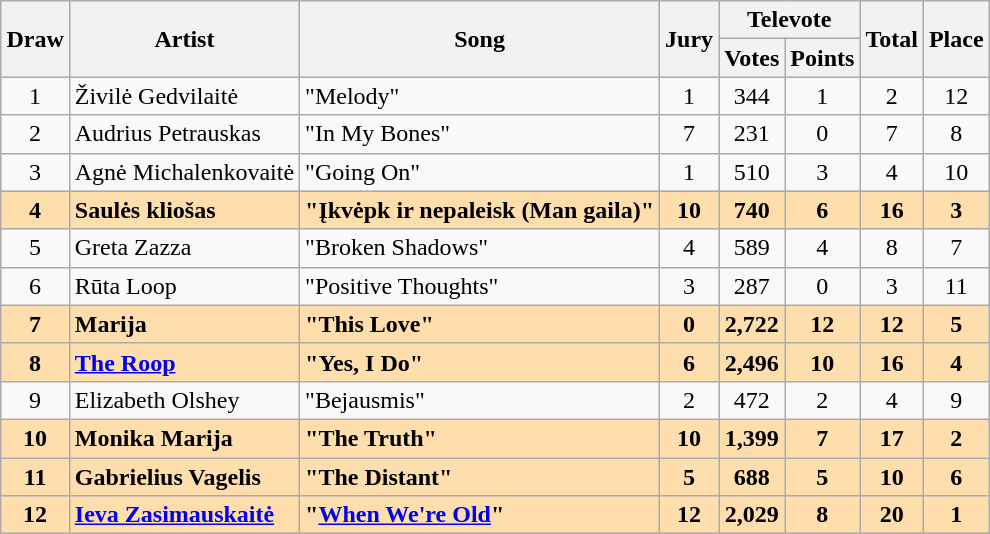<table class="sortable wikitable" style="margin: 1em auto 1em auto; text-align:center">
<tr>
<th rowspan="2">Draw</th>
<th rowspan="2">Artist</th>
<th rowspan="2">Song</th>
<th rowspan="2">Jury</th>
<th colspan="2">Televote</th>
<th rowspan="2">Total</th>
<th rowspan="2">Place</th>
</tr>
<tr>
<th>Votes</th>
<th>Points</th>
</tr>
<tr>
<td>1</td>
<td align="left">Živilė Gedvilaitė</td>
<td align="left">"Melody"</td>
<td>1</td>
<td>344</td>
<td>1</td>
<td>2</td>
<td>12</td>
</tr>
<tr>
<td>2</td>
<td align="left">Audrius Petrauskas</td>
<td align="left">"In My Bones"</td>
<td>7</td>
<td>231</td>
<td>0</td>
<td>7</td>
<td>8</td>
</tr>
<tr>
<td>3</td>
<td align="left">Agnė Michalenkovaitė</td>
<td align="left">"Going On"</td>
<td>1</td>
<td>510</td>
<td>3</td>
<td>4</td>
<td>10</td>
</tr>
<tr style="font-weight:bold; background:#FFDEAD;">
<td>4</td>
<td align="left">Saulės kliošas</td>
<td align="left">"Įkvėpk ir nepaleisk (Man gaila)"</td>
<td>10</td>
<td>740</td>
<td>6</td>
<td>16</td>
<td>3</td>
</tr>
<tr>
<td>5</td>
<td align="left">Greta Zazza</td>
<td align="left">"Broken Shadows"</td>
<td>4</td>
<td>589</td>
<td>4</td>
<td>8</td>
<td>7</td>
</tr>
<tr>
<td>6</td>
<td align="left">Rūta Loop</td>
<td align="left">"Positive Thoughts"</td>
<td>3</td>
<td>287</td>
<td>0</td>
<td>3</td>
<td>11</td>
</tr>
<tr style="font-weight:bold; background:#FFDEAD;">
<td>7</td>
<td align="left">Marija</td>
<td align="left">"This Love"</td>
<td>0</td>
<td>2,722</td>
<td>12</td>
<td>12</td>
<td>5</td>
</tr>
<tr style="font-weight:bold; background:#FFDEAD;">
<td>8</td>
<td align="left"><a href='#'>The Roop</a></td>
<td align="left">"Yes, I Do"</td>
<td>6</td>
<td>2,496</td>
<td>10</td>
<td>16</td>
<td>4</td>
</tr>
<tr>
<td>9</td>
<td align="left">Elizabeth Olshey</td>
<td align="left">"Bejausmis"</td>
<td>2</td>
<td>472</td>
<td>2</td>
<td>4</td>
<td>9</td>
</tr>
<tr style="font-weight:bold; background:#FFDEAD;">
<td>10</td>
<td align="left">Monika Marija</td>
<td align="left">"The Truth"</td>
<td>10</td>
<td>1,399</td>
<td>7</td>
<td>17</td>
<td>2</td>
</tr>
<tr style="font-weight:bold; background:#FFDEAD;">
<td>11</td>
<td align="left">Gabrielius Vagelis</td>
<td align="left">"The Distant"</td>
<td>5</td>
<td>688</td>
<td>5</td>
<td>10</td>
<td>6</td>
</tr>
<tr style="font-weight:bold; background:#FFDEAD;">
<td>12</td>
<td align="left"><a href='#'>Ieva Zasimauskaitė</a></td>
<td align="left">"<a href='#'>When We're Old</a>"</td>
<td>12</td>
<td>2,029</td>
<td>8</td>
<td>20</td>
<td>1</td>
</tr>
</table>
